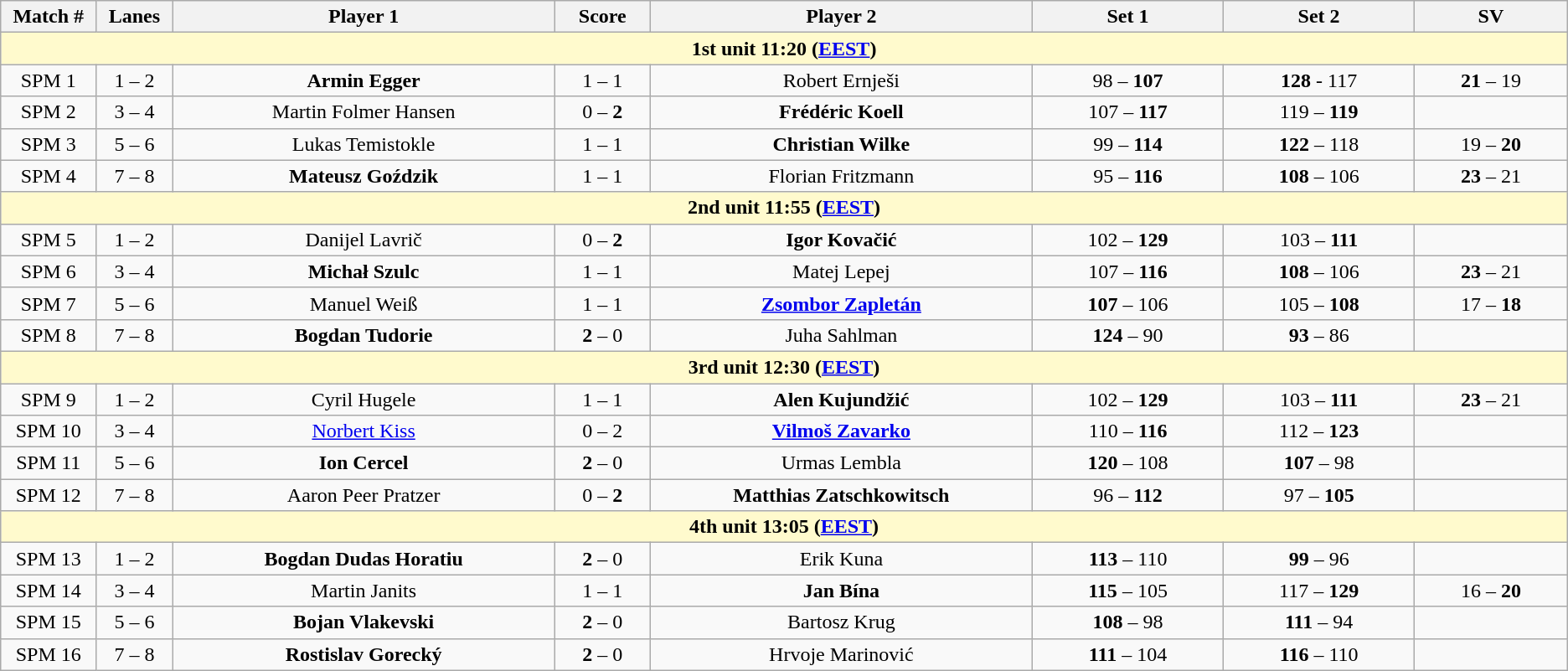<table class="wikitable">
<tr>
<th width="5%">Match #</th>
<th width="4%">Lanes</th>
<th width="20%">Player 1</th>
<th width="5%">Score</th>
<th width="20%">Player 2</th>
<th width="10%">Set 1</th>
<th width="10%">Set 2</th>
<th width="8%">SV</th>
</tr>
<tr>
<td colspan="8" style="text-align:center; background-color:#FFFACD"><strong>1st unit 11:20 (<a href='#'>EEST</a>)</strong></td>
</tr>
<tr style=text-align:center;"background:#;">
<td>SPM 1</td>
<td>1 – 2</td>
<td> <strong>Armin Egger</strong></td>
<td>1 – 1</td>
<td> Robert Ernješi</td>
<td>98 – <strong>107</strong></td>
<td><strong>128</strong> - 117</td>
<td><strong>21</strong> – 19</td>
</tr>
<tr style=text-align:center;"background:#;">
<td>SPM 2</td>
<td>3 – 4</td>
<td> Martin Folmer Hansen</td>
<td>0 – <strong>2</strong></td>
<td> <strong>Frédéric Koell</strong></td>
<td>107 – <strong>117</strong></td>
<td>119 – <strong>119</strong></td>
<td></td>
</tr>
<tr style=text-align:center;"background:#;">
<td>SPM 3</td>
<td>5 – 6</td>
<td> Lukas Temistokle</td>
<td>1 – 1</td>
<td> <strong>Christian Wilke</strong></td>
<td>99 – <strong>114</strong></td>
<td><strong>122</strong> – 118</td>
<td>19 – <strong>20</strong></td>
</tr>
<tr style=text-align:center;"background:#;">
<td>SPM 4</td>
<td>7 – 8</td>
<td> <strong>Mateusz Goździk</strong></td>
<td>1 – 1</td>
<td> Florian Fritzmann</td>
<td>95 – <strong>116</strong></td>
<td><strong>108</strong> – 106</td>
<td><strong>23</strong> – 21</td>
</tr>
<tr>
<td colspan="8" style="text-align:center; background-color:#FFFACD"><strong>2nd unit 11:55 (<a href='#'>EEST</a>)</strong></td>
</tr>
<tr style=text-align:center;"background:#;">
<td>SPM 5</td>
<td>1 – 2</td>
<td> Danijel Lavrič</td>
<td>0 – <strong>2</strong></td>
<td> <strong>Igor Kovačić</strong></td>
<td>102 – <strong>129</strong></td>
<td>103 – <strong>111</strong></td>
<td></td>
</tr>
<tr style=text-align:center;"background:#;">
<td>SPM 6</td>
<td>3 – 4</td>
<td> <strong>Michał Szulc</strong></td>
<td>1 – 1</td>
<td> Matej Lepej</td>
<td>107 – <strong>116</strong></td>
<td><strong>108</strong> – 106</td>
<td><strong>23</strong> – 21</td>
</tr>
<tr style=text-align:center;"background:#;">
<td>SPM 7</td>
<td>5 – 6</td>
<td> Manuel Weiß</td>
<td>1 – 1</td>
<td> <strong><a href='#'>Zsombor Zapletán</a></strong></td>
<td><strong>107</strong> – 106</td>
<td>105 – <strong>108</strong></td>
<td>17 – <strong>18</strong></td>
</tr>
<tr style=text-align:center;"background:#;">
<td>SPM 8</td>
<td>7 – 8</td>
<td> <strong>Bogdan Tudorie</strong></td>
<td><strong>2</strong> – 0</td>
<td> Juha Sahlman</td>
<td><strong>124</strong> – 90</td>
<td><strong>93</strong> – 86</td>
<td></td>
</tr>
<tr>
<td colspan="8" style="text-align:center; background-color:#FFFACD"><strong>3rd unit 12:30 (<a href='#'>EEST</a>)</strong></td>
</tr>
<tr style=text-align:center;"background:#;">
<td>SPM 9</td>
<td>1 – 2</td>
<td> Cyril Hugele</td>
<td>1 – 1</td>
<td> <strong>Alen Kujundžić</strong></td>
<td>102 – <strong>129</strong></td>
<td>103 – <strong>111</strong></td>
<td><strong>23</strong> – 21</td>
</tr>
<tr style=text-align:center;"background:#;">
<td>SPM 10</td>
<td>3 – 4</td>
<td> <a href='#'>Norbert Kiss</a></td>
<td>0 – 2</td>
<td> <strong><a href='#'>Vilmoš Zavarko</a></strong></td>
<td>110 – <strong>116</strong></td>
<td>112 – <strong>123</strong></td>
<td></td>
</tr>
<tr style=text-align:center;"background:#;">
<td>SPM 11</td>
<td>5 – 6</td>
<td> <strong>Ion Cercel</strong></td>
<td><strong>2</strong> – 0</td>
<td> Urmas Lembla</td>
<td><strong>120</strong> – 108</td>
<td><strong>107</strong> – 98</td>
<td></td>
</tr>
<tr style=text-align:center;"background:#;">
<td>SPM 12</td>
<td>7 – 8</td>
<td> Aaron Peer Pratzer</td>
<td>0 – <strong>2</strong></td>
<td> <strong>Matthias Zatschkowitsch</strong></td>
<td>96 – <strong>112</strong></td>
<td>97 – <strong>105</strong></td>
<td></td>
</tr>
<tr>
<td colspan="8" style="text-align:center; background-color:#FFFACD"><strong>4th unit 13:05 (<a href='#'>EEST</a>)</strong></td>
</tr>
<tr style=text-align:center;"background:#;">
<td>SPM 13</td>
<td>1 – 2</td>
<td><strong> Bogdan Dudas Horatiu</strong></td>
<td><strong>2</strong> – 0</td>
<td> Erik Kuna</td>
<td><strong>113</strong> – 110</td>
<td><strong>99</strong> – 96</td>
<td></td>
</tr>
<tr style=text-align:center;"background:#;">
<td>SPM 14</td>
<td>3 – 4</td>
<td> Martin Janits</td>
<td>1 – 1</td>
<td> <strong>Jan Bína</strong></td>
<td><strong>115</strong> – 105</td>
<td>117 – <strong>129</strong></td>
<td>16 – <strong>20</strong></td>
</tr>
<tr style=text-align:center;"background:#;">
<td>SPM 15</td>
<td>5 – 6</td>
<td><strong> Bojan Vlakevski</strong></td>
<td><strong>2</strong> – 0</td>
<td> Bartosz Krug</td>
<td><strong>108</strong> – 98</td>
<td><strong>111</strong> – 94</td>
<td></td>
</tr>
<tr style=text-align:center;"background:#;">
<td>SPM 16</td>
<td>7 – 8</td>
<td> <strong>Rostislav Gorecký</strong></td>
<td><strong>2</strong> – 0</td>
<td> Hrvoje Marinović</td>
<td><strong>111</strong> – 104</td>
<td><strong>116</strong> – 110</td>
<td></td>
</tr>
</table>
